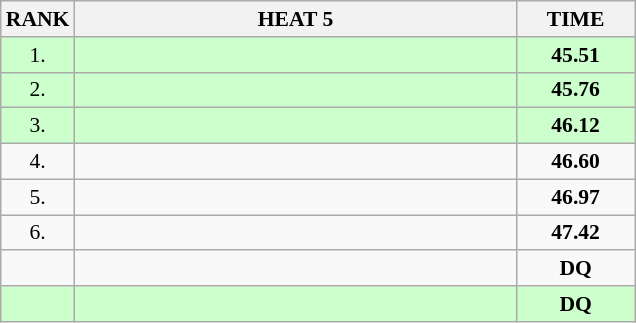<table class="wikitable" style="border-collapse: collapse; font-size: 90%;">
<tr>
<th>RANK</th>
<th style="width: 20em">HEAT 5</th>
<th style="width: 5em">TIME</th>
</tr>
<tr style="background:#ccffcc;">
<td align="center">1.</td>
<td></td>
<td align="center"><strong>45.51</strong></td>
</tr>
<tr style="background:#ccffcc;">
<td align="center">2.</td>
<td></td>
<td align="center"><strong>45.76</strong></td>
</tr>
<tr style="background:#ccffcc;">
<td align="center">3.</td>
<td></td>
<td align="center"><strong>46.12</strong></td>
</tr>
<tr>
<td align="center">4.</td>
<td></td>
<td align="center"><strong>46.60</strong></td>
</tr>
<tr>
<td align="center">5.</td>
<td></td>
<td align="center"><strong>46.97</strong></td>
</tr>
<tr>
<td align="center">6.</td>
<td></td>
<td align="center"><strong>47.42</strong></td>
</tr>
<tr>
<td align="center"></td>
<td></td>
<td align="center"><strong>DQ</strong></td>
</tr>
<tr style="background:#ccffcc;">
<td align="center"></td>
<td></td>
<td align="center"><strong>DQ</strong></td>
</tr>
</table>
